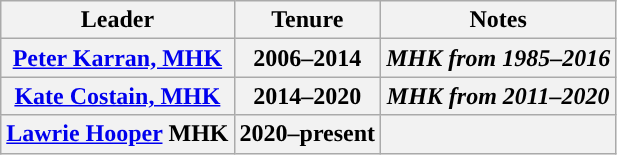<table class="wikitable" style="text-align:center">
<tr>
<th>Leader</th>
<th>Tenure</th>
<th>Notes</th>
</tr>
<tr>
<th style="background:"><a href='#'>Peter Karran, MHK</a></th>
<th>2006–2014</th>
<th><em>MHK from 1985–2016</em></th>
</tr>
<tr>
<th style="background:"><a href='#'>Kate Costain, MHK</a></th>
<th>2014–2020</th>
<th><em>MHK from 2011–2020</em></th>
</tr>
<tr>
<th style="background:"><a href='#'>Lawrie Hooper</a> MHK</th>
<th>2020–present</th>
<th></th>
</tr>
</table>
